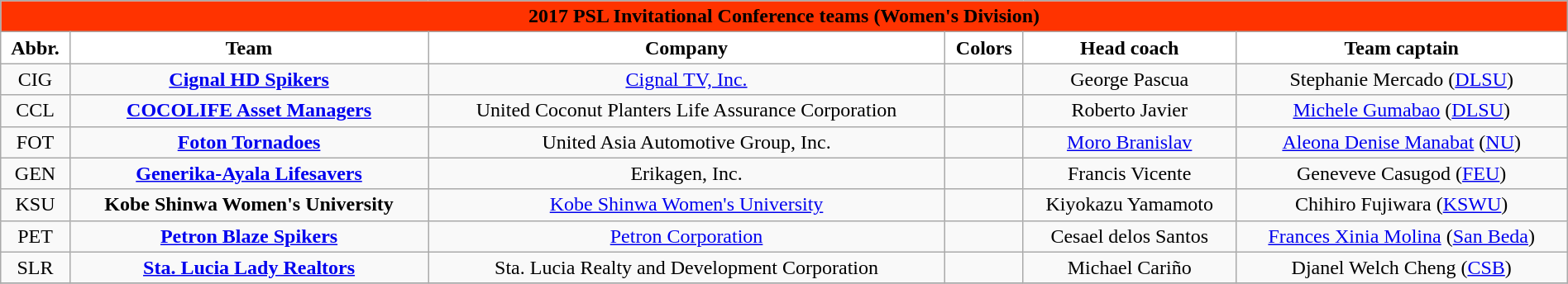<table class="wikitable" style="width:100%; text-align:left">
<tr>
<th style=background:#ff3300 colspan=7><span>2017 PSL Invitational Conference teams (Women's Division)</span></th>
</tr>
<tr>
<th style="background:white">Abbr.</th>
<th style="background:white">Team</th>
<th style="background:white">Company</th>
<th style="background:white">Colors</th>
<th style="background:white">Head coach</th>
<th style="background:white">Team captain</th>
</tr>
<tr>
<td align=center>CIG</td>
<td align=center><strong><a href='#'>Cignal HD Spikers</a></strong></td>
<td align=center><a href='#'>Cignal TV, Inc.</a></td>
<td align=center> </td>
<td align=center> George Pascua</td>
<td align=center>Stephanie Mercado (<a href='#'>DLSU</a>)</td>
</tr>
<tr>
<td align=center>CCL</td>
<td align=center><strong><a href='#'>COCOLIFE Asset Managers</a></strong></td>
<td align=center>United Coconut Planters Life Assurance Corporation</td>
<td align=center> </td>
<td align=center> Roberto Javier</td>
<td align=center><a href='#'>Michele Gumabao</a> (<a href='#'>DLSU</a>)</td>
</tr>
<tr>
<td align=center>FOT</td>
<td align=center><strong><a href='#'>Foton Tornadoes</a></strong></td>
<td align=center>United Asia Automotive Group, Inc.</td>
<td align=center> </td>
<td align=center> <a href='#'>Moro Branislav</a></td>
<td align=center><a href='#'>Aleona Denise Manabat</a> (<a href='#'>NU</a>)</td>
</tr>
<tr>
<td align=center>GEN</td>
<td align=center><strong><a href='#'>Generika-Ayala Lifesavers</a></strong></td>
<td align=center>Erikagen, Inc.</td>
<td align=center>  </td>
<td align=center> Francis Vicente</td>
<td align=center>Geneveve Casugod (<a href='#'>FEU</a>)</td>
</tr>
<tr>
<td align=center>KSU</td>
<td align=center><strong>Kobe Shinwa Women's University</strong></td>
<td align=center><a href='#'>Kobe Shinwa Women's University</a></td>
<td align=center> </td>
<td align=center> Kiyokazu Yamamoto</td>
<td align=center>Chihiro Fujiwara (<a href='#'>KSWU</a>)</td>
</tr>
<tr>
<td align=center>PET</td>
<td align=center><strong><a href='#'>Petron Blaze Spikers</a></strong></td>
<td align=center><a href='#'>Petron Corporation</a></td>
<td align=center>  </td>
<td align=center> Cesael delos Santos</td>
<td align=center><a href='#'>Frances Xinia Molina</a> (<a href='#'>San Beda</a>)</td>
</tr>
<tr>
<td align=center>SLR</td>
<td align=center><strong><a href='#'>Sta. Lucia Lady Realtors</a></strong></td>
<td align=center>Sta. Lucia Realty and Development Corporation</td>
<td align=center>  </td>
<td align=center> Michael Cariño</td>
<td align=center>Djanel Welch Cheng (<a href='#'>CSB</a>)</td>
</tr>
<tr>
</tr>
</table>
